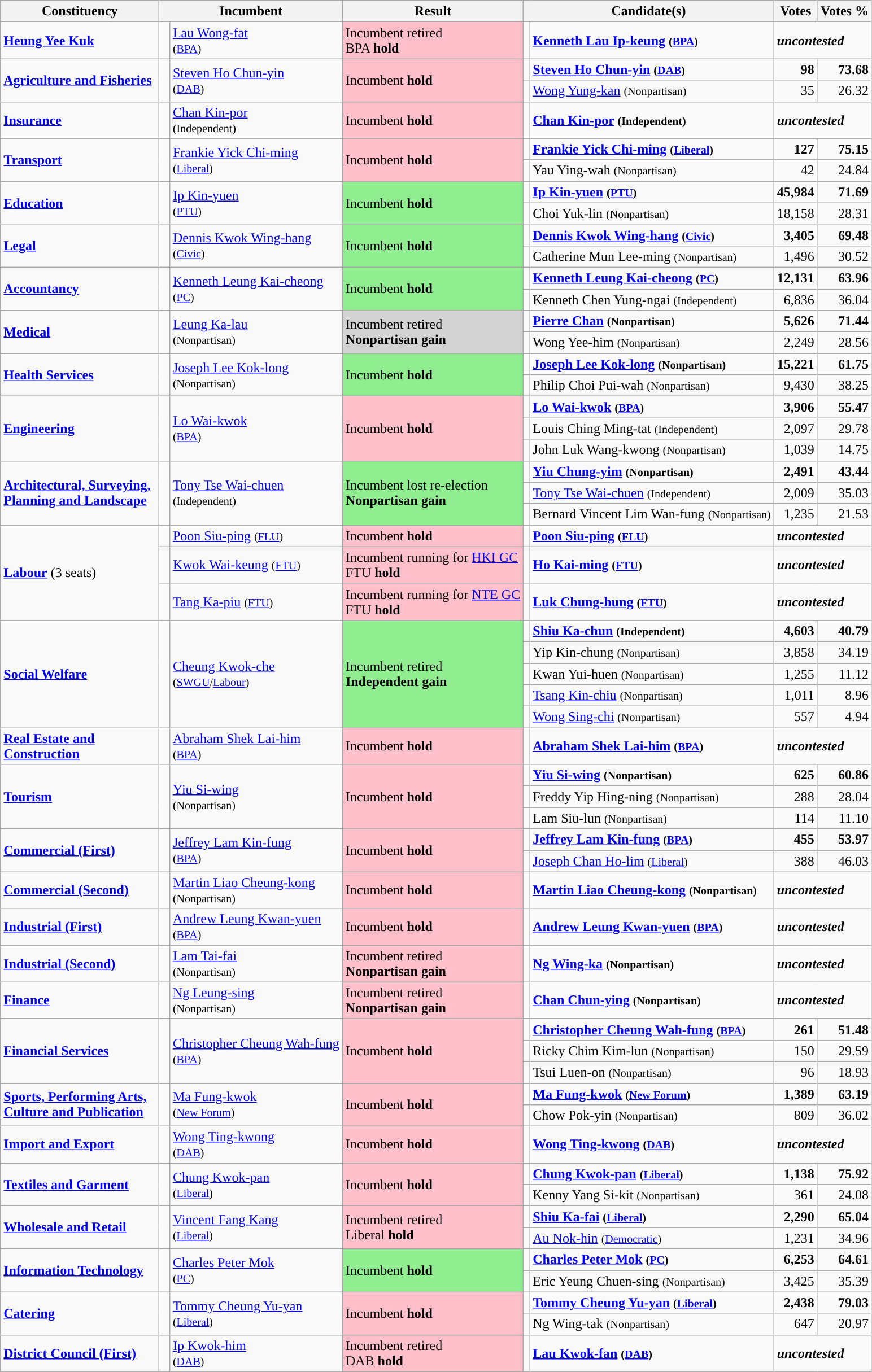<table class="wikitable collapsible">
<tr style="text-align:center; font-weight:bold; vertical-align:bottom;">
<th width=180px>Constituency</th>
<th colspan=2>Incumbent</th>
<th>Result</th>
<th colspan=2>Candidate(s)</th>
<th>Votes</th>
<th>Votes %</th>
</tr>
<tr>
<td><strong><a href='#'>Heung Yee Kuk</a></strong></td>
<td width=5px style="background-color: "></td>
<td><a href='#'>Lau Wong-fat</a><br><small>(<a href='#'>BPA</a>)</small></td>
<td bgcolor=Pink>Incumbent retired<br>BPA <strong>hold</strong></td>
<td style="background-color:"></td>
<td><strong><a href='#'>Kenneth Lau Ip-keung</a> <small>(<a href='#'>BPA</a>)</small></strong></td>
<td colspan=2><strong><em>uncontested</em></strong></td>
</tr>
<tr>
<td rowspan=2><strong><a href='#'>Agriculture and Fisheries</a></strong></td>
<td rowspan=2 style="background-color:"></td>
<td rowspan=2><a href='#'>Steven Ho Chun-yin</a><br><small>(<a href='#'>DAB</a>)</small></td>
<td bgcolor=Pink rowspan=2>Incumbent <strong>hold</strong></td>
<td style="background-color:"></td>
<td><strong><a href='#'>Steven Ho Chun-yin</a> <small>(<a href='#'>DAB</a>)</small></strong></td>
<td style="text-align:right;"><strong>98</strong></td>
<td style="text-align:right;"><strong>73.68</strong></td>
</tr>
<tr>
<td style="background-color:"></td>
<td><a href='#'>Wong Yung-kan</a> <small>(Nonpartisan)</small></td>
<td style="text-align:right;">35</td>
<td style="text-align:right;">26.32</td>
</tr>
<tr>
<td><strong><a href='#'>Insurance</a></strong></td>
<td style="background-color:"></td>
<td><a href='#'>Chan Kin-por</a><br><small>(Independent)</small></td>
<td bgcolor=Pink>Incumbent <strong>hold</strong></td>
<td style="background-color:"></td>
<td><strong><a href='#'>Chan Kin-por</a> <small>(Independent)</small></strong></td>
<td colspan=2><strong><em>uncontested</em></strong></td>
</tr>
<tr>
<td rowspan=2><strong><a href='#'>Transport</a></strong></td>
<td rowspan=2 style="background-color:"></td>
<td rowspan=2><a href='#'>Frankie Yick Chi-ming</a><br><small>(<a href='#'>Liberal</a>)</small></td>
<td bgcolor=Pink rowspan=2>Incumbent <strong>hold</strong></td>
<td style="background-color:"></td>
<td><strong><a href='#'>Frankie Yick Chi-ming</a> <small>(<a href='#'>Liberal</a>)</small></strong></td>
<td style="text-align:right;"><strong>127</strong></td>
<td style="text-align:right;"><strong>75.15</strong></td>
</tr>
<tr>
<td style="background-color:"></td>
<td>Yau Ying-wah <small>(Nonpartisan)</small></td>
<td style="text-align:right;">42</td>
<td style="text-align:right;">24.84</td>
</tr>
<tr>
<td rowspan=2><strong><a href='#'>Education</a></strong></td>
<td rowspan=2 style="background-color:"></td>
<td rowspan=2><a href='#'>Ip Kin-yuen</a><br><small>(<a href='#'>PTU</a>)</small></td>
<td bgcolor=lightgreen rowspan=2>Incumbent <strong>hold</strong></td>
<td style="background-color:"></td>
<td><strong><a href='#'>Ip Kin-yuen</a> <small>(<a href='#'>PTU</a>)</small></strong></td>
<td style="text-align:right;"><strong>45,984</strong></td>
<td style="text-align:right;"><strong>71.69</strong></td>
</tr>
<tr>
<td style="background-color:"></td>
<td>Choi Yuk-lin <small>(Nonpartisan)</small></td>
<td style="text-align:right;">18,158</td>
<td style="text-align:right;">28.31</td>
</tr>
<tr>
<td rowspan=2><strong><a href='#'>Legal</a></strong></td>
<td rowspan=2 style="background-color:"></td>
<td rowspan=2><a href='#'>Dennis Kwok Wing-hang</a><br><small>(<a href='#'>Civic</a>)</small></td>
<td bgcolor=lightgreen rowspan=2>Incumbent <strong>hold</strong></td>
<td style="background-color:"></td>
<td><strong><a href='#'>Dennis Kwok Wing-hang</a> <small>(<a href='#'>Civic</a>)</small></strong></td>
<td style="text-align:right;"><strong>3,405</strong></td>
<td style="text-align:right;"><strong>69.48</strong></td>
</tr>
<tr>
<td style="background-color:"></td>
<td>Catherine Mun Lee-ming <small>(Nonpartisan)</small></td>
<td style="text-align:right;">1,496</td>
<td style="text-align:right;">30.52</td>
</tr>
<tr>
<td rowspan=2><strong><a href='#'>Accountancy</a></strong></td>
<td rowspan=2 style="background-color:"></td>
<td rowspan=2><a href='#'>Kenneth Leung Kai-cheong</a><br><small>(<a href='#'>PC</a>)</small></td>
<td bgcolor=lightgreen rowspan=2>Incumbent <strong>hold</strong></td>
<td style="background-color:"></td>
<td><strong><a href='#'>Kenneth Leung Kai-cheong</a> <small>(<a href='#'>PC</a>)</small></strong></td>
<td style="text-align:right;"><strong>12,131</strong></td>
<td style="text-align:right;"><strong>63.96</strong></td>
</tr>
<tr>
<td style="background-color:"></td>
<td>Kenneth Chen Yung-ngai <small>(Independent)</small></td>
<td style="text-align:right;">6,836</td>
<td style="text-align:right;">36.04</td>
</tr>
<tr>
<td rowspan=2><strong><a href='#'>Medical</a></strong></td>
<td rowspan=2 style="background-color:"></td>
<td rowspan=2><a href='#'>Leung Ka-lau</a><br><small>(Nonpartisan)</small></td>
<td bgcolor=lightgrey rowspan=2>Incumbent retired<br><strong>Nonpartisan gain</strong></td>
<td style="background-color:"></td>
<td><strong><a href='#'>Pierre Chan</a> <small>(Nonpartisan)</small></strong></td>
<td style="text-align:right;"><strong>5,626</strong></td>
<td style="text-align:right;"><strong>71.44</strong></td>
</tr>
<tr>
<td style="background-color:"></td>
<td>Wong Yee-him <small>(Nonpartisan)</small></td>
<td style="text-align:right;">2,249</td>
<td style="text-align:right;">28.56</td>
</tr>
<tr>
<td rowspan=2><strong><a href='#'>Health Services</a></strong></td>
<td rowspan=2 style="background-color:"></td>
<td rowspan=2><a href='#'>Joseph Lee Kok-long</a><br><small>(Nonpartisan)</small></td>
<td bgcolor=lightgreen rowspan=2>Incumbent <strong>hold</strong></td>
<td style="background-color:"></td>
<td><strong><a href='#'>Joseph Lee Kok-long</a> <small>(Nonpartisan)</small></strong></td>
<td style="text-align:right;"><strong>15,221</strong></td>
<td style="text-align:right;"><strong>61.75</strong></td>
</tr>
<tr>
<td style="background-color:"></td>
<td>Philip Choi Pui-wah <small>(Nonpartisan)</small></td>
<td style="text-align:right;">9,430</td>
<td style="text-align:right;">38.25</td>
</tr>
<tr>
<td rowspan=3><strong><a href='#'>Engineering</a></strong></td>
<td rowspan=3 style="background-color:"></td>
<td rowspan=3><a href='#'>Lo Wai-kwok</a><br><small>(<a href='#'>BPA</a>)</small></td>
<td bgcolor=Pink rowspan=3>Incumbent <strong>hold</strong></td>
<td style="background-color:"></td>
<td><strong><a href='#'>Lo Wai-kwok</a> <small>(<a href='#'>BPA</a>)</small></strong></td>
<td style="text-align:right;"><strong>3,906</strong></td>
<td style="text-align:right;"><strong>55.47</strong></td>
</tr>
<tr>
<td style="background-color:"></td>
<td>Louis Ching Ming-tat <small>(Independent)</small></td>
<td style="text-align:right;">2,097</td>
<td style="text-align:right;">29.78</td>
</tr>
<tr>
<td style="background-color:"></td>
<td>John Luk Wang-kwong <small>(Nonpartisan)</small></td>
<td style="text-align:right;">1,039</td>
<td style="text-align:right;">14.75</td>
</tr>
<tr>
<td rowspan=3><strong><a href='#'>Architectural, Surveying, Planning and Landscape</a></strong></td>
<td rowspan=3 style="background-color:"></td>
<td rowspan=3><a href='#'>Tony Tse Wai-chuen</a><br><small>(Independent)</small></td>
<td bgcolor=lightgreen rowspan=3>Incumbent lost re-election<br><strong>Nonpartisan gain</strong></td>
<td style="background-color:"></td>
<td><strong><a href='#'>Yiu Chung-yim</a> <small>(Nonpartisan)</small></strong></td>
<td style="text-align:right;"><strong>2,491</strong></td>
<td style="text-align:right;"><strong>43.44</strong></td>
</tr>
<tr>
<td style="background-color:"></td>
<td><a href='#'>Tony Tse Wai-chuen</a> <small>(Independent)</small></td>
<td style="text-align:right;">2,009</td>
<td style="text-align:right;">35.03</td>
</tr>
<tr>
<td style="background-color:"></td>
<td>Bernard Vincent Lim Wan-fung <small>(Nonpartisan)</small></td>
<td style="text-align:right;">1,235</td>
<td style="text-align:right;">21.53</td>
</tr>
<tr>
<td rowspan=3><strong><a href='#'>Labour</a></strong> (3 seats)</td>
<td style="background-color:"></td>
<td><a href='#'>Poon Siu-ping</a> <small>(<a href='#'>FLU</a>)</small></td>
<td bgcolor=Pink>Incumbent <strong>hold</strong></td>
<td style="background-color:"></td>
<td><strong><a href='#'>Poon Siu-ping</a> <small>(<a href='#'>FLU</a>)</small></strong></td>
<td colspan=2><strong><em>uncontested</em></strong></td>
</tr>
<tr>
<td style="background-color:"></td>
<td><a href='#'>Kwok Wai-keung</a> <small>(<a href='#'>FTU</a>)</small></td>
<td bgcolor=Pink>Incumbent running for <a href='#'>HKI GC</a><br>FTU <strong>hold</strong></td>
<td style="background-color:"></td>
<td><strong><a href='#'>Ho Kai-ming</a> <small>(<a href='#'>FTU</a>)</small></strong></td>
<td colspan=2><strong><em>uncontested</em></strong></td>
</tr>
<tr>
<td style="background-color:"></td>
<td><a href='#'>Tang Ka-piu</a> <small>(<a href='#'>FTU</a>)</small></td>
<td bgcolor=Pink>Incumbent running for <a href='#'>NTE GC</a><br>FTU <strong>hold</strong></td>
<td style="background-color:"></td>
<td><strong><a href='#'>Luk Chung-hung</a> <small>(<a href='#'>FTU</a>)</small></strong></td>
<td colspan=2><strong><em>uncontested</em></strong></td>
</tr>
<tr>
<td rowspan=5><strong><a href='#'>Social Welfare</a></strong></td>
<td rowspan=5 style="background-color:"></td>
<td rowspan=5><a href='#'>Cheung Kwok-che</a><br><small>(<a href='#'>SWGU</a>/<a href='#'>Labour</a>)</small></td>
<td bgcolor=lightgreen rowspan=5>Incumbent retired<br><strong>Independent gain</strong></td>
<td style="background-color:"></td>
<td><strong><a href='#'>Shiu Ka-chun</a> <small>(Independent)</small></strong></td>
<td style="text-align:right;"><strong>4,603</strong></td>
<td style="text-align:right;"><strong>40.79</strong></td>
</tr>
<tr>
<td style="background-color:"></td>
<td>Yip Kin-chung <small>(Nonpartisan)</small></td>
<td style="text-align:right;">3,858</td>
<td style="text-align:right;">34.19</td>
</tr>
<tr>
<td style="background-color:"></td>
<td>Kwan Yui-huen <small>(Nonpartisan)</small></td>
<td style="text-align:right;">1,255</td>
<td style="text-align:right;">11.12</td>
</tr>
<tr>
<td style="background-color:"></td>
<td><a href='#'>Tsang Kin-chiu</a> <small>(Nonpartisan)</small></td>
<td style="text-align:right;">1,011</td>
<td style="text-align:right;">8.96</td>
</tr>
<tr>
<td style="background-color:"></td>
<td><a href='#'>Wong Sing-chi</a> <small>(Nonpartisan)</small></td>
<td style="text-align:right;">557</td>
<td style="text-align:right;">4.94</td>
</tr>
<tr>
<td><strong><a href='#'>Real Estate and Construction</a></strong></td>
<td style="background-color:"></td>
<td><a href='#'>Abraham Shek Lai-him</a><br><small>(<a href='#'>BPA</a>)</small></td>
<td bgcolor=Pink>Incumbent <strong>hold</strong></td>
<td style="background-color:"></td>
<td><strong><a href='#'>Abraham Shek Lai-him</a> <small>(<a href='#'>BPA</a>)</small></strong></td>
<td colspan=2><strong><em>uncontested</em></strong></td>
</tr>
<tr>
<td rowspan=3><strong><a href='#'>Tourism</a></strong></td>
<td rowspan=3 style="background-color:"></td>
<td rowspan=3><a href='#'>Yiu Si-wing</a><br><small>(Nonpartisan)</small></td>
<td bgcolor=Pink rowspan=3>Incumbent <strong>hold</strong></td>
<td style="background-color:"></td>
<td><strong><a href='#'>Yiu Si-wing</a> <small>(Nonpartisan)</small></strong></td>
<td style="text-align:right;"><strong>625</strong></td>
<td style="text-align:right;"><strong>60.86</strong></td>
</tr>
<tr>
<td style="background-color:"></td>
<td>Freddy Yip Hing-ning <small>(Nonpartisan)</small></td>
<td style="text-align:right;">288</td>
<td style="text-align:right;">28.04</td>
</tr>
<tr>
<td style="background-color:"></td>
<td>Lam Siu-lun <small>(Nonpartisan)</small></td>
<td style="text-align:right;">114</td>
<td style="text-align:right;">11.10</td>
</tr>
<tr>
<td rowspan=2><strong><a href='#'>Commercial (First)</a></strong></td>
<td rowspan=2 style="background-color:"></td>
<td rowspan=2><a href='#'>Jeffrey Lam Kin-fung</a><br><small>(<a href='#'>BPA</a>)</small></td>
<td bgcolor=Pink rowspan=2>Incumbent <strong>hold</strong></td>
<td style="background-color:"></td>
<td><strong><a href='#'>Jeffrey Lam Kin-fung</a> <small>(<a href='#'>BPA</a>)</small></strong></td>
<td style="text-align:right;"><strong>455</strong></td>
<td style="text-align:right;"><strong>53.97</strong></td>
</tr>
<tr>
<td style="background-color:"></td>
<td><a href='#'>Joseph Chan Ho-lim</a> <small>(<a href='#'>Liberal</a>)</small></td>
<td style="text-align:right;">388</td>
<td style="text-align:right;">46.03</td>
</tr>
<tr>
<td><strong><a href='#'>Commercial (Second)</a></strong></td>
<td style="background-color:"></td>
<td><a href='#'>Martin Liao Cheung-kong</a><br><small>(Nonpartisan)</small></td>
<td bgcolor=Pink>Incumbent <strong>hold</strong></td>
<td style="background-color:"></td>
<td><strong><a href='#'>Martin Liao Cheung-kong</a> <small>(Nonpartisan)</small></strong></td>
<td colspan=2><strong><em>uncontested</em></strong></td>
</tr>
<tr>
<td><strong><a href='#'>Industrial (First)</a></strong></td>
<td style="background-color:"></td>
<td><a href='#'>Andrew Leung Kwan-yuen</a><br><small>(<a href='#'>BPA</a>)</small></td>
<td bgcolor=Pink>Incumbent <strong>hold</strong></td>
<td style="background-color:"></td>
<td><strong><a href='#'>Andrew Leung Kwan-yuen</a> <small>(<a href='#'>BPA</a>)</small></strong></td>
<td colspan=2><strong><em>uncontested</em></strong></td>
</tr>
<tr>
<td><strong><a href='#'>Industrial (Second)</a></strong></td>
<td style="background-color:"></td>
<td><a href='#'>Lam Tai-fai</a><br><small>(Nonpartisan)</small></td>
<td bgcolor=Pink>Incumbent retired<br><strong>Nonpartisan gain</strong></td>
<td style="background-color:"></td>
<td><strong><a href='#'>Ng Wing-ka</a> <small>(Nonpartisan)</small></strong></td>
<td colspan=2><strong><em>uncontested</em></strong></td>
</tr>
<tr>
<td><strong><a href='#'>Finance</a></strong></td>
<td style="background-color:"></td>
<td><a href='#'>Ng Leung-sing</a><br><small>(Nonpartisan)</small></td>
<td bgcolor=Pink>Incumbent retired<br><strong>Nonpartisan gain</strong></td>
<td style="background-color:"></td>
<td><strong><a href='#'>Chan Chun-ying</a> <small>(Nonpartisan)</small></strong></td>
<td colspan=2><strong><em>uncontested</em></strong></td>
</tr>
<tr>
<td rowspan=3><strong><a href='#'>Financial Services</a></strong></td>
<td rowspan=3 style="background-color:"></td>
<td rowspan=3><a href='#'>Christopher Cheung Wah-fung</a><br><small>(<a href='#'>BPA</a>)</small></td>
<td bgcolor=Pink rowspan=3>Incumbent <strong>hold</strong></td>
<td style="background-color:"></td>
<td><strong><a href='#'>Christopher Cheung Wah-fung</a> <small>(<a href='#'>BPA</a>)</small></strong></td>
<td style="text-align:right;"><strong>261</strong></td>
<td style="text-align:right;"><strong>51.48</strong></td>
</tr>
<tr>
<td style="background-color:"></td>
<td>Ricky Chim Kim-lun <small>(Nonpartisan)</small></td>
<td style="text-align:right;">150</td>
<td style="text-align:right;">29.59</td>
</tr>
<tr>
<td style="background-color:"></td>
<td>Tsui Luen-on <small>(Nonpartisan)</small></td>
<td style="text-align:right;">96</td>
<td style="text-align:right;">18.93</td>
</tr>
<tr>
<td rowspan=2><strong><a href='#'>Sports, Performing Arts, Culture and Publication</a></strong></td>
<td rowspan=2 style="background-color:"></td>
<td rowspan=2><a href='#'>Ma Fung-kwok</a><br><small>(<a href='#'>New Forum</a>)</small></td>
<td bgcolor=Pink rowspan=2>Incumbent <strong>hold</strong></td>
<td style="background-color:"></td>
<td><strong><a href='#'>Ma Fung-kwok</a> <small>(<a href='#'>New Forum</a>)</small></strong></td>
<td style="text-align:right;"><strong>1,389</strong></td>
<td style="text-align:right;"><strong>63.19</strong></td>
</tr>
<tr>
<td style="background-color:"></td>
<td>Chow Pok-yin <small>(Nonpartisan)</small></td>
<td style="text-align:right;">809</td>
<td style="text-align:right;">36.02</td>
</tr>
<tr>
<td><strong><a href='#'>Import and Export</a></strong></td>
<td style="background-color:"></td>
<td><a href='#'>Wong Ting-kwong</a><br><small>(<a href='#'>DAB</a>)</small></td>
<td bgcolor=Pink>Incumbent <strong>hold</strong></td>
<td style="background-color:"></td>
<td><strong><a href='#'>Wong Ting-kwong</a> <small>(<a href='#'>DAB</a>)</small></strong></td>
<td colspan=2><strong><em>uncontested</em></strong></td>
</tr>
<tr>
<td rowspan=2><strong><a href='#'>Textiles and Garment</a></strong></td>
<td rowspan=2 style="background-color:"></td>
<td rowspan=2><a href='#'>Chung Kwok-pan</a><br><small>(<a href='#'>Liberal</a>)</small></td>
<td bgcolor=Pink rowspan=2>Incumbent <strong>hold</strong></td>
<td style="background-color:"></td>
<td><strong><a href='#'>Chung Kwok-pan</a> <small>(<a href='#'>Liberal</a>)</small></strong></td>
<td style="text-align:right;"><strong>1,138</strong></td>
<td style="text-align:right;"><strong>75.92</strong></td>
</tr>
<tr>
<td style="background-color:"></td>
<td>Kenny Yang Si-kit <small>(Nonpartisan)</small></td>
<td style="text-align:right;">361</td>
<td style="text-align:right;">24.08</td>
</tr>
<tr>
<td rowspan=2><strong><a href='#'>Wholesale and Retail</a></strong></td>
<td rowspan=2 style="background-color:"></td>
<td rowspan=2><a href='#'>Vincent Fang Kang</a><br><small>(<a href='#'>Liberal</a>)</small></td>
<td bgcolor=Pink rowspan=2>Incumbent retired<br>Liberal <strong>hold</strong></td>
<td style="background-color:"></td>
<td><strong><a href='#'>Shiu Ka-fai</a> <small>(<a href='#'>Liberal</a>)</small></strong></td>
<td style="text-align:right;"><strong>2,290</strong></td>
<td style="text-align:right;"><strong>65.04</strong></td>
</tr>
<tr>
<td style="background-color:"></td>
<td><a href='#'>Au Nok-hin</a> <small>(<a href='#'>Democratic</a>)</small></td>
<td style="text-align:right;">1,231</td>
<td style="text-align:right;">34.96</td>
</tr>
<tr>
<td rowspan=2><strong><a href='#'>Information Technology</a></strong></td>
<td rowspan=2 style="background-color:"></td>
<td rowspan=2><a href='#'>Charles Peter Mok</a><br><small>(<a href='#'>PC</a>)</small></td>
<td bgcolor=lightgreen rowspan=2>Incumbent <strong>hold</strong></td>
<td style="background-color:"></td>
<td><strong><a href='#'>Charles Peter Mok</a> <small>(<a href='#'>PC</a>)</small></strong></td>
<td style="text-align:right;"><strong>6,253</strong></td>
<td style="text-align:right;"><strong>64.61</strong></td>
</tr>
<tr>
<td style="background-color:"></td>
<td>Eric Yeung Chuen-sing <small>(Nonpartisan)</small></td>
<td style="text-align:right;">3,425</td>
<td style="text-align:right;">35.39</td>
</tr>
<tr>
<td rowspan=2><strong><a href='#'>Catering</a></strong></td>
<td rowspan=2 style="background-color:"></td>
<td rowspan=2><a href='#'>Tommy Cheung Yu-yan</a><br><small>(<a href='#'>Liberal</a>)</small></td>
<td bgcolor=Pink rowspan=2>Incumbent <strong>hold</strong></td>
<td style="background-color:"></td>
<td><strong><a href='#'>Tommy Cheung Yu-yan</a> <small>(<a href='#'>Liberal</a>)</small></strong></td>
<td style="text-align:right;"><strong>2,438</strong></td>
<td style="text-align:right;"><strong>79.03</strong></td>
</tr>
<tr>
<td style="background-color:"></td>
<td>Ng Wing-tak <small>(Nonpartisan)</small></td>
<td style="text-align:right;">647</td>
<td style="text-align:right;">20.97</td>
</tr>
<tr>
<td><strong><a href='#'>District Council (First)</a></strong></td>
<td style="background-color:"></td>
<td><a href='#'>Ip Kwok-him</a><br><small>(<a href='#'>DAB</a>)</small></td>
<td bgcolor=Pink>Incumbent retired<br>DAB <strong>hold</strong></td>
<td style="background-color:"></td>
<td><strong><a href='#'>Lau Kwok-fan</a> <small>(<a href='#'>DAB</a>)</small></strong></td>
<td colspan=2><strong><em>uncontested</em></strong></td>
</tr>
</table>
